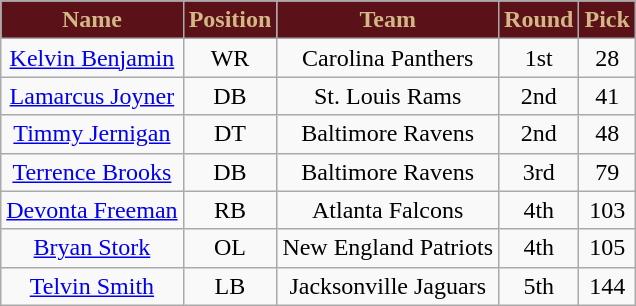<table class="wikitable" style="text-align: center;">
<tr>
<th style="background:#5a1118; color:#d3b787;">Name</th>
<th style="background:#5a1118; color:#d3b787;">Position</th>
<th style="background:#5a1118; color:#d3b787;">Team</th>
<th style="background:#5a1118; color:#d3b787;">Round</th>
<th style="background:#5a1118; color:#d3b787;">Pick</th>
</tr>
<tr>
<td><a href='#'>Kelvin Benjamin</a></td>
<td>WR</td>
<td>Carolina Panthers</td>
<td>1st</td>
<td>28</td>
</tr>
<tr>
<td><a href='#'>Lamarcus Joyner</a></td>
<td>DB</td>
<td>St. Louis Rams</td>
<td>2nd</td>
<td>41</td>
</tr>
<tr>
<td><a href='#'>Timmy Jernigan</a></td>
<td>DT</td>
<td>Baltimore Ravens</td>
<td>2nd</td>
<td>48</td>
</tr>
<tr>
<td><a href='#'>Terrence Brooks</a></td>
<td>DB</td>
<td>Baltimore Ravens</td>
<td>3rd</td>
<td>79</td>
</tr>
<tr>
<td><a href='#'>Devonta Freeman</a></td>
<td>RB</td>
<td>Atlanta Falcons</td>
<td>4th</td>
<td>103</td>
</tr>
<tr>
<td><a href='#'>Bryan Stork</a></td>
<td>OL</td>
<td>New England Patriots</td>
<td>4th</td>
<td>105</td>
</tr>
<tr>
<td><a href='#'>Telvin Smith</a></td>
<td>LB</td>
<td>Jacksonville Jaguars</td>
<td>5th</td>
<td>144</td>
</tr>
</table>
